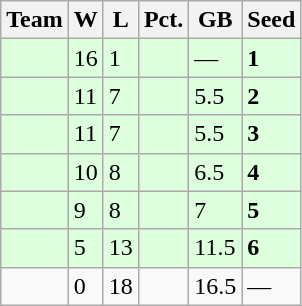<table class=wikitable>
<tr>
<th>Team</th>
<th>W</th>
<th>L</th>
<th>Pct.</th>
<th>GB</th>
<th>Seed</th>
</tr>
<tr bgcolor=ddffdd>
<td></td>
<td>16</td>
<td>1</td>
<td></td>
<td>—</td>
<td><strong>1</strong></td>
</tr>
<tr bgcolor=ddffdd>
<td></td>
<td>11</td>
<td>7</td>
<td></td>
<td>5.5</td>
<td><strong>2</strong></td>
</tr>
<tr bgcolor=ddffdd>
<td></td>
<td>11</td>
<td>7</td>
<td></td>
<td>5.5</td>
<td><strong>3</strong></td>
</tr>
<tr bgcolor=ddffdd>
<td></td>
<td>10</td>
<td>8</td>
<td></td>
<td>6.5</td>
<td><strong>4</strong></td>
</tr>
<tr bgcolor=ddffdd>
<td></td>
<td>9</td>
<td>8</td>
<td></td>
<td>7</td>
<td><strong>5</strong></td>
</tr>
<tr bgcolor=ddffdd>
<td></td>
<td>5</td>
<td>13</td>
<td></td>
<td>11.5</td>
<td><strong>6</strong></td>
</tr>
<tr>
<td></td>
<td>0</td>
<td>18</td>
<td></td>
<td>16.5</td>
<td>—</td>
</tr>
</table>
